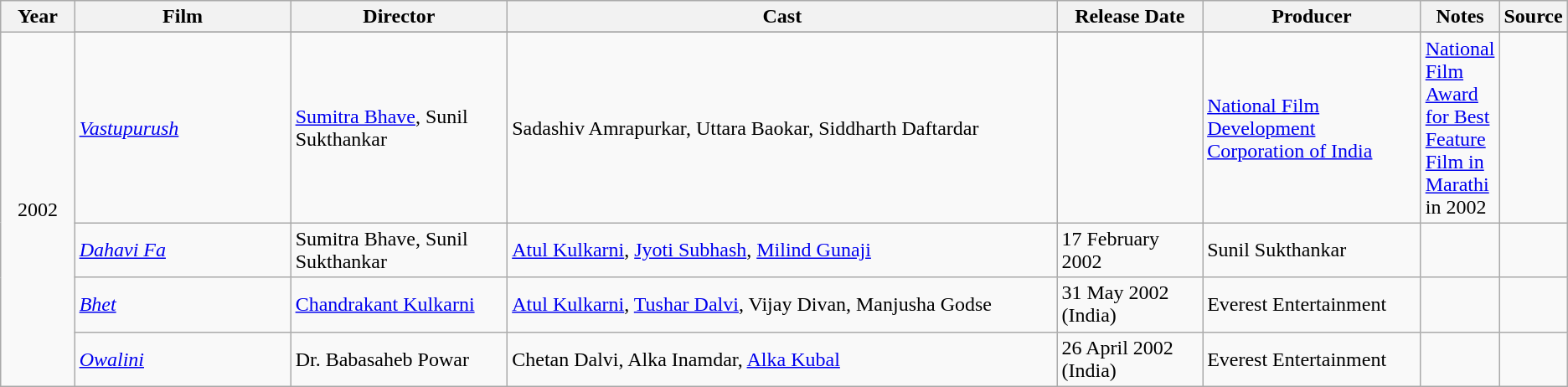<table class ="wikitable sortable collapsible">
<tr>
<th style="width: 05%;">Year</th>
<th style="width: 15%;">Film</th>
<th style="width: 15%;">Director</th>
<th style="width: 40%;" class="unsortable">Cast</th>
<th style="width: 10%;">Release Date</th>
<th style="width: 15%;" class="unsortable">Producer</th>
<th style="width: 15%;" class="unsortable">Notes</th>
<th style="width: 15%;" class="unsortable">Source</th>
</tr>
<tr>
<td rowspan = "5" align="center">2002</td>
</tr>
<tr>
<td><em><a href='#'>Vastupurush</a></em></td>
<td><a href='#'>Sumitra Bhave</a>, Sunil Sukthankar</td>
<td>Sadashiv Amrapurkar, Uttara Baokar, Siddharth Daftardar</td>
<td></td>
<td><a href='#'>National Film Development Corporation of India</a></td>
<td><a href='#'>National Film Award for Best Feature Film in Marathi</a> in 2002</td>
<td></td>
</tr>
<tr>
<td><em><a href='#'>Dahavi Fa</a></em></td>
<td>Sumitra Bhave, Sunil Sukthankar</td>
<td><a href='#'>Atul Kulkarni</a>, <a href='#'>Jyoti Subhash</a>, <a href='#'>Milind Gunaji</a></td>
<td>17 February 2002</td>
<td>Sunil Sukthankar</td>
<td></td>
<td></td>
</tr>
<tr>
<td><em><a href='#'>Bhet </a></em></td>
<td><a href='#'>Chandrakant Kulkarni</a></td>
<td><a href='#'>Atul Kulkarni</a>, <a href='#'>Tushar Dalvi</a>, Vijay Divan, Manjusha Godse</td>
<td>31 May 2002 (India)</td>
<td>Everest Entertainment</td>
<td></td>
<td></td>
</tr>
<tr>
<td><em><a href='#'>Owalini </a></em></td>
<td>Dr. Babasaheb Powar</td>
<td>Chetan Dalvi, Alka Inamdar, <a href='#'>Alka Kubal</a></td>
<td>26 April 2002 (India)</td>
<td>Everest Entertainment</td>
<td></td>
<td></td>
</tr>
</table>
